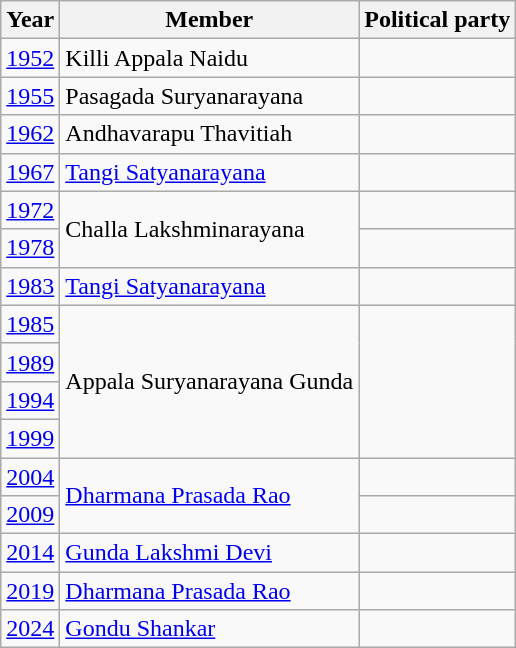<table class="wikitable sortable">
<tr>
<th>Year</th>
<th>Member</th>
<th colspan="2">Political party</th>
</tr>
<tr>
<td><a href='#'>1952</a></td>
<td>Killi Appala Naidu</td>
<td></td>
</tr>
<tr>
<td><a href='#'>1955</a></td>
<td>Pasagada Suryanarayana</td>
<td></td>
</tr>
<tr>
<td><a href='#'>1962</a></td>
<td>Andhavarapu Thavitiah</td>
<td></td>
</tr>
<tr>
<td><a href='#'>1967</a></td>
<td><a href='#'>Tangi Satyanarayana</a></td>
<td></td>
</tr>
<tr>
<td><a href='#'>1972</a></td>
<td rowspan=2>Challa Lakshminarayana</td>
<td></td>
</tr>
<tr>
<td><a href='#'>1978</a></td>
<td></td>
</tr>
<tr>
<td><a href='#'>1983</a></td>
<td><a href='#'>Tangi Satyanarayana</a></td>
<td></td>
</tr>
<tr>
<td><a href='#'>1985</a></td>
<td rowspan=4>Appala Suryanarayana Gunda</td>
</tr>
<tr>
<td><a href='#'>1989</a></td>
</tr>
<tr>
<td><a href='#'>1994</a></td>
</tr>
<tr>
<td><a href='#'>1999</a></td>
</tr>
<tr>
<td><a href='#'>2004</a></td>
<td rowspan =2><a href='#'>Dharmana Prasada Rao</a></td>
<td></td>
</tr>
<tr>
<td><a href='#'>2009</a></td>
</tr>
<tr>
<td><a href='#'>2014</a></td>
<td><a href='#'>Gunda Lakshmi Devi</a></td>
<td></td>
</tr>
<tr>
<td><a href='#'>2019</a></td>
<td><a href='#'>Dharmana Prasada Rao</a></td>
<td></td>
</tr>
<tr>
<td><a href='#'>2024</a></td>
<td><a href='#'>Gondu Shankar</a></td>
<td></td>
</tr>
</table>
